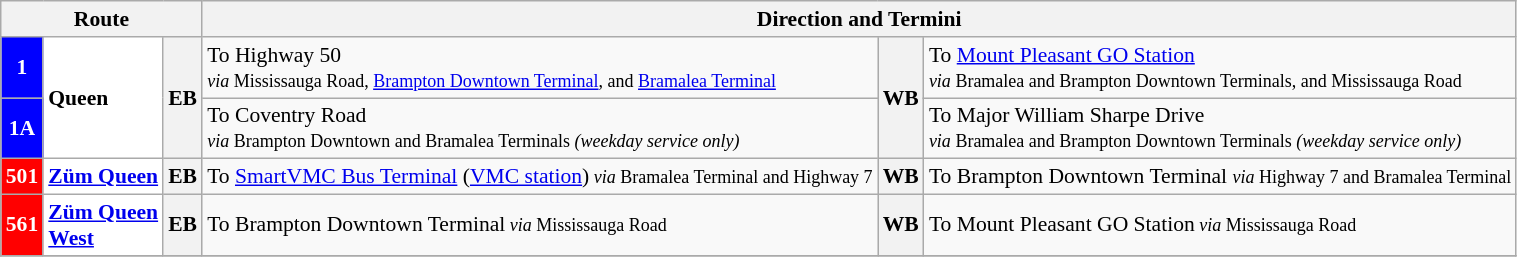<table class=wikitable style="font-size: 90%;" |>
<tr>
<th colspan=3>Route</th>
<th colspan=3>Direction and Termini</th>
</tr>
<tr>
<th style="background:blue;color:white" align="center" valign="center"><div><strong>1</strong></div></th>
<td rowspan="2" style="background:white;color:black"><strong>Queen</strong></td>
<th rowspan="2">EB</th>
<td rowspan="1">To Highway 50<br><small><em>via</em> Mississauga Road, <a href='#'>Brampton Downtown Terminal</a>, and <a href='#'>Bramalea Terminal</a></small></td>
<th rowspan="2">WB</th>
<td rowspan="1">To <a href='#'>Mount Pleasant GO Station</a><br><small><em>via</em> Bramalea and Brampton Downtown Terminals, and Mississauga Road</small></td>
</tr>
<tr>
<th style="background:blue;color:white" align="center" valign="center"><div><strong>1A</strong></div></th>
<td rowspan="1">To Coventry Road<br><small><em>via</em> Brampton Downtown and Bramalea Terminals <em>(weekday service only)</em></small></td>
<td rowspan="1">To Major William Sharpe Drive<br><small><em>via</em> Bramalea and Brampton Downtown Terminals <em>(weekday service only)</em></small></td>
</tr>
<tr>
<th style="background:red; color:white" align="center" valign="center"><div><strong>501</strong></div></th>
<td style="background:white; color:black"><strong><a href='#'>Züm Queen</a> </strong></td>
<th>EB</th>
<td>To <a href='#'>SmartVMC Bus Terminal</a> (<a href='#'>VMC station</a>)<small> <em>via</em> Bramalea Terminal and Highway 7</small></td>
<th>WB</th>
<td>To Brampton Downtown Terminal <small><em>via</em> Highway 7 and Bramalea Terminal</small></td>
</tr>
<tr>
<th style="background:red;color:white" align="center" valign="center"><div><strong>561</strong></div></th>
<td style="background:white; color:black"><strong><a href='#'>Züm Queen<br>West</a></strong></td>
<th>EB</th>
<td>To Brampton Downtown Terminal<small> <em>via</em> Mississauga Road</small></td>
<th>WB</th>
<td>To Mount Pleasant GO Station<small> <em>via</em> Mississauga Road</small></td>
</tr>
<tr>
</tr>
</table>
